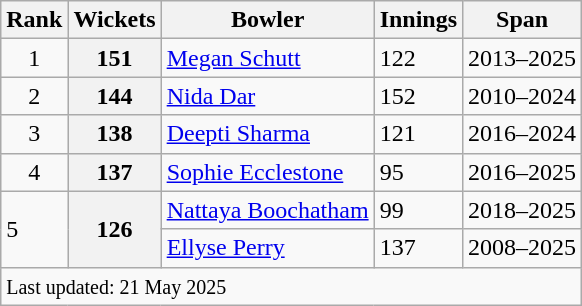<table class="wikitable sortable defaultcenter">
<tr>
<th>Rank</th>
<th>Wickets</th>
<th>Bowler</th>
<th>Innings</th>
<th>Span</th>
</tr>
<tr>
<td align=center>1</td>
<th scope="row">151</th>
<td> <a href='#'>Megan Schutt</a></td>
<td>122</td>
<td>2013–2025</td>
</tr>
<tr>
<td align=center>2</td>
<th scope="row">144</th>
<td> <a href='#'>Nida Dar</a></td>
<td>152</td>
<td>2010–2024</td>
</tr>
<tr>
<td align=center>3</td>
<th scope="row">138</th>
<td> <a href='#'>Deepti Sharma</a></td>
<td>121</td>
<td>2016–2024</td>
</tr>
<tr>
<td align=center>4</td>
<th scope="row">137</th>
<td> <a href='#'>Sophie Ecclestone</a></td>
<td>95</td>
<td>2016–2025</td>
</tr>
<tr>
<td rowspan="2">5</td>
<th rowspan="2">126</th>
<td> <a href='#'>Nattaya Boochatham</a></td>
<td>99</td>
<td>2018–2025</td>
</tr>
<tr>
<td> <a href='#'>Ellyse Perry</a></td>
<td>137</td>
<td>2008–2025</td>
</tr>
<tr>
<td colspan="5" scope="row" style="text-align:left;"><small>Last updated: 21 May 2025</small></td>
</tr>
</table>
